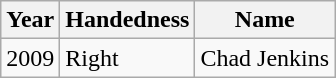<table class="wikitable">
<tr>
<th>Year</th>
<th>Handedness</th>
<th>Name</th>
</tr>
<tr>
<td>2009</td>
<td>Right</td>
<td>Chad Jenkins</td>
</tr>
</table>
